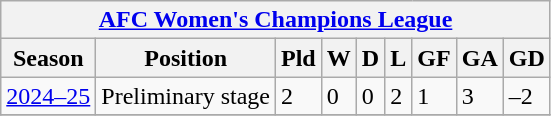<table class="wikitable">
<tr>
<th colspan=9><a href='#'>AFC Women's Champions League</a></th>
</tr>
<tr>
<th>Season</th>
<th>Position</th>
<th>Pld</th>
<th>W</th>
<th>D</th>
<th>L</th>
<th>GF</th>
<th>GA</th>
<th>GD</th>
</tr>
<tr>
<td><a href='#'>2024–25</a></td>
<td>Preliminary stage</td>
<td>2</td>
<td>0</td>
<td>0</td>
<td>2</td>
<td>1</td>
<td>3</td>
<td>–2</td>
</tr>
<tr>
</tr>
</table>
